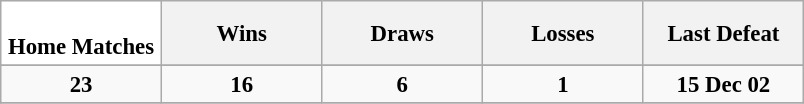<table class="wikitable" style="text-align:center;font-size:95%">
<tr>
<th style="width:100px; background:#FFFFFF; color:#000000"><br>Home Matches</th>
<th width="100">Wins</th>
<th width="100">Draws</th>
<th width="100">Losses</th>
<th width="100">Last Defeat</th>
</tr>
<tr>
</tr>
<tr>
<td><strong>23</strong></td>
<td><strong>16</strong></td>
<td><strong>6</strong></td>
<td><strong>1</strong></td>
<td><strong>15 Dec 02</strong></td>
</tr>
<tr>
</tr>
</table>
